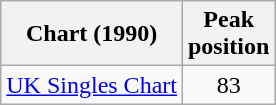<table class="wikitable sortable" style="text-align:center;">
<tr>
<th align="center">Chart (1990)</th>
<th align="center">Peak<br>position</th>
</tr>
<tr>
<td align="left"><a href='#'>UK Singles Chart</a></td>
<td align="center">83</td>
</tr>
</table>
